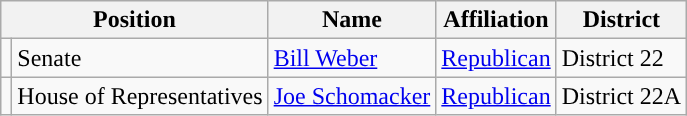<table class="wikitable">
<tr>
<th colspan="2">Position</th>
<th>Name</th>
<th>Affiliation</th>
<th>District</th>
</tr>
<tr>
<td style="background-color:"></td>
<td>Senate</td>
<td><a href='#'>Bill Weber</a></td>
<td><a href='#'>Republican</a></td>
<td>District 22</td>
</tr>
<tr>
<td style="background-color:"></td>
<td>House of Representatives</td>
<td><a href='#'>Joe Schomacker</a></td>
<td><a href='#'>Republican</a></td>
<td>District 22A</td>
</tr>
</table>
